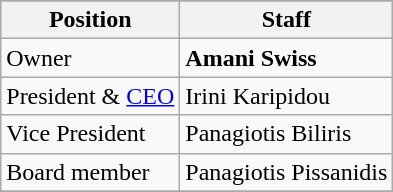<table class="wikitable">
<tr>
</tr>
<tr>
<th>Position</th>
<th>Staff</th>
</tr>
<tr>
<td>Owner</td>
<td style="text-align:left;"> <strong>Amani Swiss</strong></td>
</tr>
<tr>
<td>President & <a href='#'>CEO</a></td>
<td style="text-align:left;"> Irini Karipidou</td>
</tr>
<tr>
<td>Vice President</td>
<td style="text-align:left;"> Panagiotis Biliris</td>
</tr>
<tr>
<td>Board member</td>
<td style="text-align:left;"> Panagiotis Pissanidis</td>
</tr>
<tr>
</tr>
</table>
